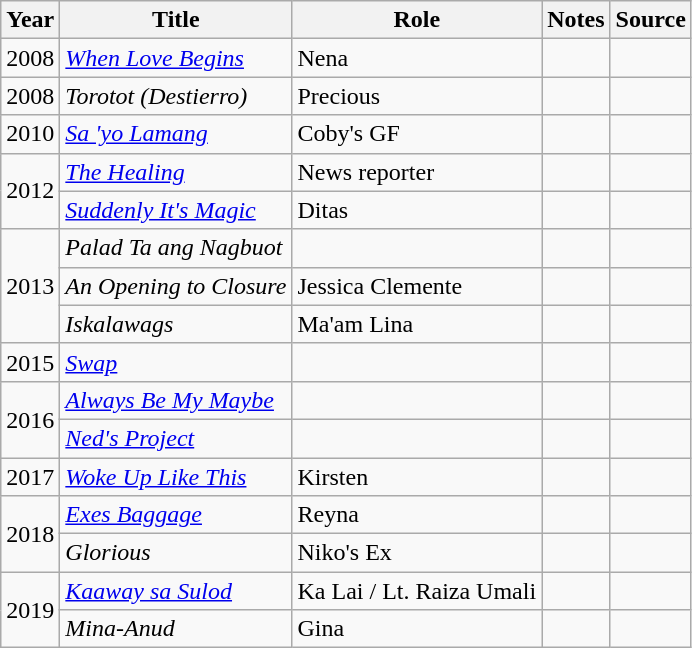<table class="wikitable sortable" >
<tr>
<th>Year</th>
<th>Title</th>
<th>Role</th>
<th class="unsortable">Notes </th>
<th class="unsortable">Source </th>
</tr>
<tr>
<td>2008</td>
<td><em><a href='#'>When Love Begins</a></em></td>
<td>Nena</td>
<td></td>
<td></td>
</tr>
<tr>
<td>2008</td>
<td><em>Torotot (Destierro)</em></td>
<td>Precious</td>
<td></td>
<td></td>
</tr>
<tr>
<td>2010</td>
<td><em><a href='#'>Sa 'yo Lamang</a></em></td>
<td>Coby's GF</td>
<td></td>
<td></td>
</tr>
<tr>
<td rowspan="2">2012</td>
<td><em><a href='#'>The Healing</a></em></td>
<td>News reporter</td>
<td></td>
<td></td>
</tr>
<tr>
<td><em><a href='#'>Suddenly It's Magic</a></em></td>
<td>Ditas</td>
<td></td>
<td></td>
</tr>
<tr>
<td rowspan="3">2013</td>
<td><em>Palad Ta ang Nagbuot</em></td>
<td></td>
<td></td>
<td></td>
</tr>
<tr>
<td><em>An Opening to Closure</em></td>
<td>Jessica Clemente</td>
<td></td>
<td></td>
</tr>
<tr>
<td><em>Iskalawags</em></td>
<td>Ma'am Lina</td>
<td></td>
<td></td>
</tr>
<tr>
<td>2015</td>
<td><em><a href='#'>Swap</a></em></td>
<td></td>
<td></td>
<td></td>
</tr>
<tr>
<td rowspan="2">2016</td>
<td><em><a href='#'>Always Be My Maybe</a></em></td>
<td></td>
<td></td>
<td></td>
</tr>
<tr>
<td><em><a href='#'>Ned's Project</a></em></td>
<td></td>
<td></td>
<td></td>
</tr>
<tr>
<td>2017</td>
<td><em><a href='#'>Woke Up Like This</a></em></td>
<td>Kirsten</td>
<td></td>
<td></td>
</tr>
<tr>
<td rowspan="2">2018</td>
<td><em><a href='#'>Exes Baggage</a></em></td>
<td>Reyna</td>
<td></td>
<td></td>
</tr>
<tr>
<td><em>Glorious</em></td>
<td>Niko's Ex</td>
<td></td>
<td></td>
</tr>
<tr>
<td rowspan="2">2019</td>
<td><em><a href='#'>Kaaway sa Sulod</a></em></td>
<td>Ka Lai / Lt. Raiza Umali</td>
<td></td>
<td></td>
</tr>
<tr>
<td><em>Mina-Anud</em></td>
<td>Gina</td>
<td></td>
<td></td>
</tr>
</table>
